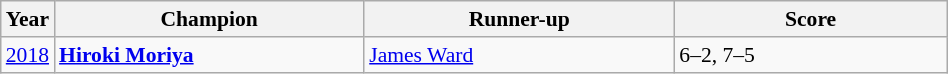<table class="wikitable" style="font-size:90%">
<tr>
<th>Year</th>
<th width="200">Champion</th>
<th width="200">Runner-up</th>
<th width="175">Score</th>
</tr>
<tr>
<td><a href='#'>2018</a></td>
<td> <strong><a href='#'>Hiroki Moriya</a></strong></td>
<td> <a href='#'>James Ward</a></td>
<td>6–2, 7–5</td>
</tr>
</table>
